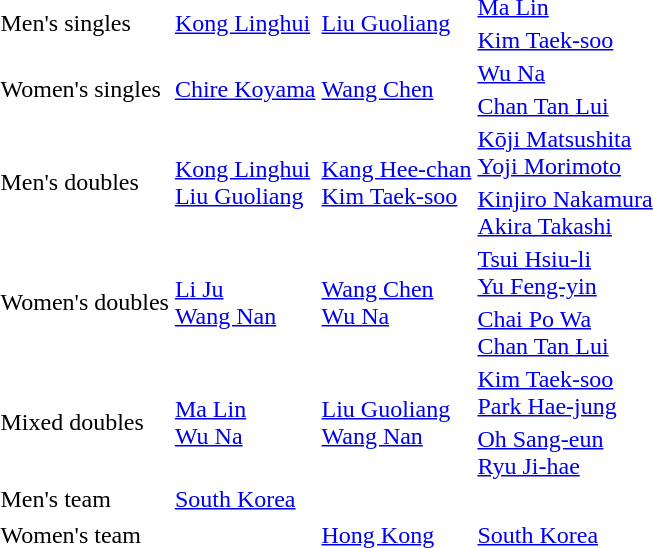<table>
<tr>
<td rowspan=2>Men's singles <br></td>
<td rowspan=2> <a href='#'>Kong Linghui</a></td>
<td rowspan=2> <a href='#'>Liu Guoliang</a></td>
<td> <a href='#'>Ma Lin</a></td>
</tr>
<tr>
<td> <a href='#'>Kim Taek-soo</a></td>
</tr>
<tr>
<td rowspan=2>Women's singles <br></td>
<td rowspan=2> <a href='#'>Chire Koyama</a></td>
<td rowspan=2> <a href='#'>Wang Chen</a></td>
<td> <a href='#'>Wu Na</a></td>
</tr>
<tr>
<td> <a href='#'>Chan Tan Lui</a></td>
</tr>
<tr>
<td rowspan=2>Men's doubles <br></td>
<td rowspan=2> <a href='#'>Kong Linghui</a><br> <a href='#'>Liu Guoliang</a></td>
<td rowspan=2> <a href='#'>Kang Hee-chan</a><br> <a href='#'>Kim Taek-soo</a></td>
<td> <a href='#'>Kōji Matsushita</a><br> <a href='#'>Yoji Morimoto</a></td>
</tr>
<tr>
<td> <a href='#'>Kinjiro Nakamura</a><br> <a href='#'>Akira Takashi</a></td>
</tr>
<tr>
<td rowspan=2>Women's doubles <br></td>
<td rowspan=2> <a href='#'>Li Ju</a><br> <a href='#'>Wang Nan</a></td>
<td rowspan=2> <a href='#'>Wang Chen</a><br> <a href='#'>Wu Na</a></td>
<td> <a href='#'>Tsui Hsiu-li</a><br>  <a href='#'>Yu Feng-yin</a></td>
</tr>
<tr>
<td> <a href='#'>Chai Po Wa</a><br> <a href='#'>Chan Tan Lui</a></td>
</tr>
<tr>
<td rowspan=2>Mixed doubles <br></td>
<td rowspan=2> <a href='#'>Ma Lin</a><br> <a href='#'>Wu Na</a></td>
<td rowspan=2> <a href='#'>Liu Guoliang</a><br> <a href='#'>Wang Nan</a></td>
<td> <a href='#'>Kim Taek-soo</a><br> <a href='#'>Park Hae-jung</a></td>
</tr>
<tr>
<td> <a href='#'>Oh Sang-eun</a><br> <a href='#'>Ryu Ji-hae</a></td>
</tr>
<tr>
<td rowspan=1>Men's team <br></td>
<td rowspan=1> <a href='#'>South Korea</a></td>
<td rowspan=1></td>
<td></td>
</tr>
<tr>
</tr>
<tr>
<td rowspan=1>Women's team <br></td>
<td rowspan=1></td>
<td rowspan=1> <a href='#'>Hong Kong</a></td>
<td> <a href='#'>South Korea</a></td>
</tr>
<tr>
</tr>
</table>
